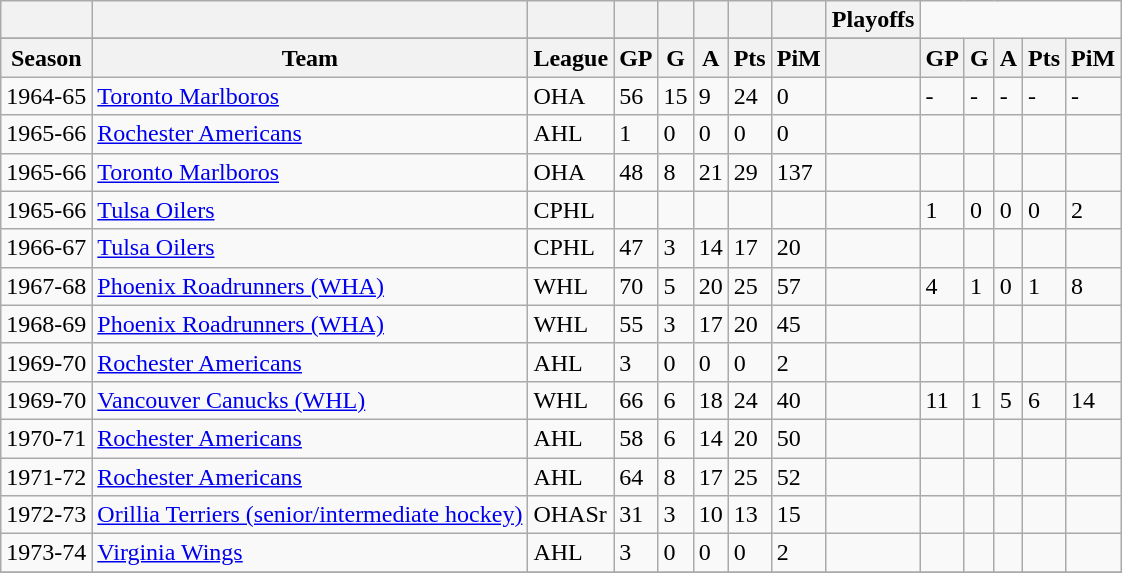<table class="wikitable">
<tr>
<th></th>
<th></th>
<th></th>
<th></th>
<th></th>
<th></th>
<th></th>
<th></th>
<th>Playoffs</th>
</tr>
<tr>
</tr>
<tr>
<th>Season</th>
<th>Team</th>
<th>League</th>
<th>GP</th>
<th>G</th>
<th>A</th>
<th>Pts</th>
<th>PiM</th>
<th></th>
<th>GP</th>
<th>G</th>
<th>A</th>
<th>Pts</th>
<th>PiM</th>
</tr>
<tr>
<td>1964-65</td>
<td><a href='#'>Toronto Marlboros</a></td>
<td>OHA</td>
<td>56</td>
<td>15</td>
<td>9</td>
<td>24</td>
<td>0</td>
<td></td>
<td>-</td>
<td>-</td>
<td>-</td>
<td>-</td>
<td>-</td>
</tr>
<tr>
<td>1965-66</td>
<td><a href='#'>Rochester Americans</a></td>
<td>AHL</td>
<td>1</td>
<td>0</td>
<td>0</td>
<td>0</td>
<td>0</td>
<td></td>
<td></td>
<td></td>
<td></td>
<td></td>
<td></td>
</tr>
<tr>
<td>1965-66</td>
<td><a href='#'>Toronto Marlboros</a></td>
<td>OHA</td>
<td>48</td>
<td>8</td>
<td>21</td>
<td>29</td>
<td>137</td>
<td></td>
<td></td>
<td></td>
<td></td>
<td></td>
<td></td>
</tr>
<tr>
<td>1965-66</td>
<td><a href='#'>Tulsa Oilers</a></td>
<td>CPHL</td>
<td></td>
<td></td>
<td></td>
<td></td>
<td></td>
<td></td>
<td>1</td>
<td>0</td>
<td>0</td>
<td>0</td>
<td>2</td>
</tr>
<tr>
<td>1966-67</td>
<td><a href='#'>Tulsa Oilers</a></td>
<td>CPHL</td>
<td>47</td>
<td>3</td>
<td>14</td>
<td>17</td>
<td>20</td>
<td></td>
<td></td>
<td></td>
<td></td>
<td></td>
<td></td>
</tr>
<tr>
<td>1967-68</td>
<td><a href='#'>Phoenix Roadrunners (WHA)</a></td>
<td>WHL</td>
<td>70</td>
<td>5</td>
<td>20</td>
<td>25</td>
<td>57</td>
<td></td>
<td>4</td>
<td>1</td>
<td>0</td>
<td>1</td>
<td>8</td>
</tr>
<tr>
<td>1968-69</td>
<td><a href='#'>Phoenix Roadrunners (WHA)</a></td>
<td>WHL</td>
<td>55</td>
<td>3</td>
<td>17</td>
<td>20</td>
<td>45</td>
<td></td>
<td></td>
<td></td>
<td></td>
<td></td>
<td></td>
</tr>
<tr>
<td>1969-70</td>
<td><a href='#'>Rochester Americans</a></td>
<td>AHL</td>
<td>3</td>
<td>0</td>
<td>0</td>
<td>0</td>
<td>2</td>
<td></td>
<td></td>
<td></td>
<td></td>
<td></td>
<td></td>
</tr>
<tr>
<td>1969-70</td>
<td><a href='#'>Vancouver Canucks (WHL)</a></td>
<td>WHL</td>
<td>66</td>
<td>6</td>
<td>18</td>
<td>24</td>
<td>40</td>
<td></td>
<td>11</td>
<td>1</td>
<td>5</td>
<td>6</td>
<td>14</td>
</tr>
<tr>
<td>1970-71</td>
<td><a href='#'>Rochester Americans</a></td>
<td>AHL</td>
<td>58</td>
<td>6</td>
<td>14</td>
<td>20</td>
<td>50</td>
<td></td>
<td></td>
<td></td>
<td></td>
<td></td>
<td></td>
</tr>
<tr>
<td>1971-72</td>
<td><a href='#'>Rochester Americans</a></td>
<td>AHL</td>
<td>64</td>
<td>8</td>
<td>17</td>
<td>25</td>
<td>52</td>
<td></td>
<td></td>
<td></td>
<td></td>
<td></td>
<td></td>
</tr>
<tr>
<td>1972-73</td>
<td><a href='#'>Orillia Terriers (senior/intermediate hockey)</a></td>
<td>OHASr</td>
<td>31</td>
<td>3</td>
<td>10</td>
<td>13</td>
<td>15</td>
<td></td>
<td></td>
<td></td>
<td></td>
<td></td>
<td></td>
</tr>
<tr>
<td>1973-74</td>
<td><a href='#'>Virginia Wings</a></td>
<td>AHL</td>
<td>3</td>
<td>0</td>
<td>0</td>
<td>0</td>
<td>2</td>
<td></td>
<td></td>
<td></td>
<td></td>
<td></td>
<td></td>
</tr>
<tr>
</tr>
</table>
